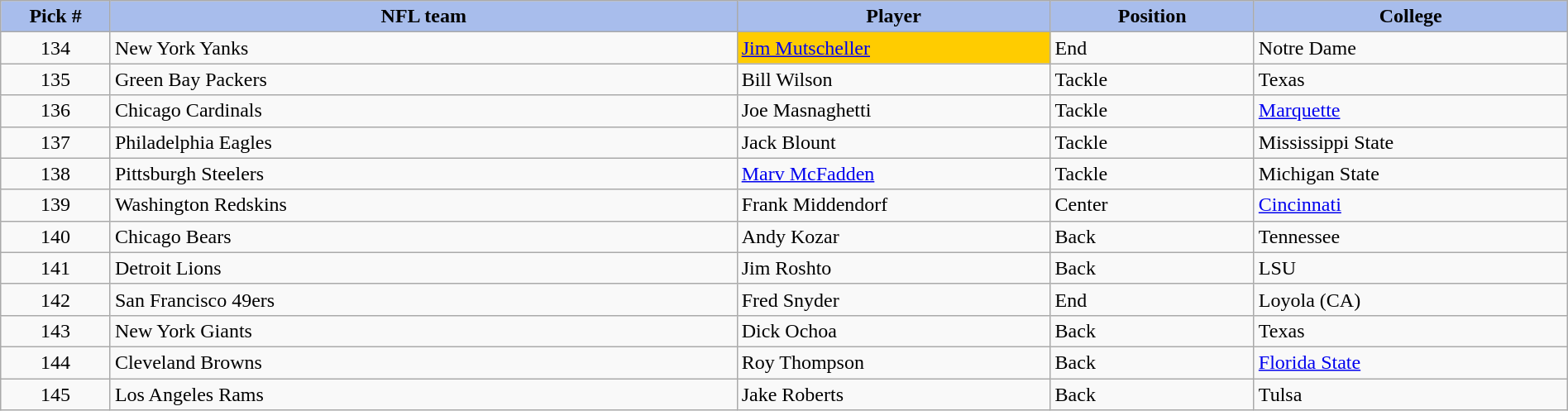<table class="wikitable sortable sortable" style="width: 100%">
<tr>
<th style="background:#A8BDEC;" width=7%>Pick #</th>
<th width=40% style="background:#A8BDEC;">NFL team</th>
<th width=20% style="background:#A8BDEC;">Player</th>
<th width=13% style="background:#A8BDEC;">Position</th>
<th style="background:#A8BDEC;">College</th>
</tr>
<tr>
<td align=center>134</td>
<td>New York Yanks</td>
<td bgcolor="#FFCC00"><a href='#'>Jim Mutscheller</a></td>
<td>End</td>
<td>Notre Dame</td>
</tr>
<tr>
<td align=center>135</td>
<td>Green Bay Packers</td>
<td>Bill Wilson</td>
<td>Tackle</td>
<td>Texas</td>
</tr>
<tr>
<td align=center>136</td>
<td>Chicago Cardinals</td>
<td>Joe Masnaghetti</td>
<td>Tackle</td>
<td><a href='#'>Marquette</a></td>
</tr>
<tr>
<td align=center>137</td>
<td>Philadelphia Eagles</td>
<td>Jack Blount</td>
<td>Tackle</td>
<td>Mississippi State</td>
</tr>
<tr>
<td align=center>138</td>
<td>Pittsburgh Steelers</td>
<td><a href='#'>Marv McFadden</a></td>
<td>Tackle</td>
<td>Michigan State</td>
</tr>
<tr>
<td align=center>139</td>
<td>Washington Redskins</td>
<td>Frank Middendorf</td>
<td>Center</td>
<td><a href='#'>Cincinnati</a></td>
</tr>
<tr>
<td align=center>140</td>
<td>Chicago Bears</td>
<td>Andy Kozar</td>
<td>Back</td>
<td>Tennessee</td>
</tr>
<tr>
<td align=center>141</td>
<td>Detroit Lions</td>
<td>Jim Roshto</td>
<td>Back</td>
<td>LSU</td>
</tr>
<tr>
<td align=center>142</td>
<td>San Francisco 49ers</td>
<td>Fred Snyder</td>
<td>End</td>
<td>Loyola (CA)</td>
</tr>
<tr>
<td align=center>143</td>
<td>New York Giants</td>
<td>Dick Ochoa</td>
<td>Back</td>
<td>Texas</td>
</tr>
<tr>
<td align=center>144</td>
<td>Cleveland Browns</td>
<td>Roy Thompson</td>
<td>Back</td>
<td><a href='#'>Florida State</a></td>
</tr>
<tr>
<td align=center>145</td>
<td>Los Angeles Rams</td>
<td>Jake Roberts</td>
<td>Back</td>
<td>Tulsa</td>
</tr>
</table>
